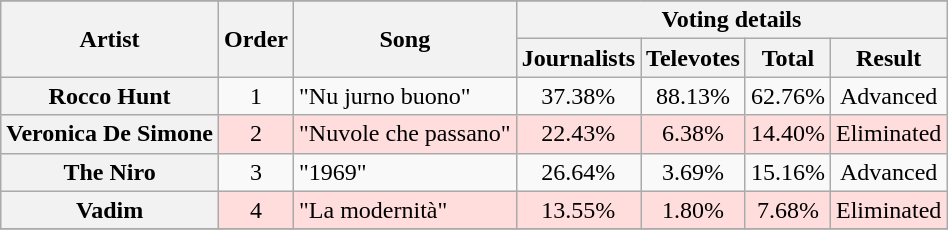<table class="wikitable plainrowheaders" style="text-align:center;">
<tr>
</tr>
<tr>
<th rowspan="2">Artist</th>
<th rowspan="2">Order</th>
<th rowspan="2">Song</th>
<th colspan="4">Voting details</th>
</tr>
<tr>
<th>Journalists</th>
<th>Televotes</th>
<th>Total</th>
<th>Result</th>
</tr>
<tr>
<th scope="row">Rocco Hunt</th>
<td>1</td>
<td style="text-align:left;">"Nu jurno buono"</td>
<td>37.38%</td>
<td>88.13%</td>
<td>62.76%</td>
<td>Advanced</td>
</tr>
<tr style="background-color:#FFDDDD;">
<th scope="row">Veronica De Simone</th>
<td>2</td>
<td style="text-align:left;">"Nuvole che passano"</td>
<td>22.43%</td>
<td>6.38%</td>
<td>14.40%</td>
<td>Eliminated</td>
</tr>
<tr>
<th scope="row">The Niro</th>
<td>3</td>
<td style="text-align:left;">"1969"</td>
<td>26.64%</td>
<td>3.69%</td>
<td>15.16%</td>
<td>Advanced</td>
</tr>
<tr style="background-color:#FFDDDD;">
<th scope="row">Vadim</th>
<td>4</td>
<td style="text-align:left;">"La modernità"</td>
<td>13.55%</td>
<td>1.80%</td>
<td>7.68%</td>
<td>Eliminated</td>
</tr>
<tr>
</tr>
</table>
